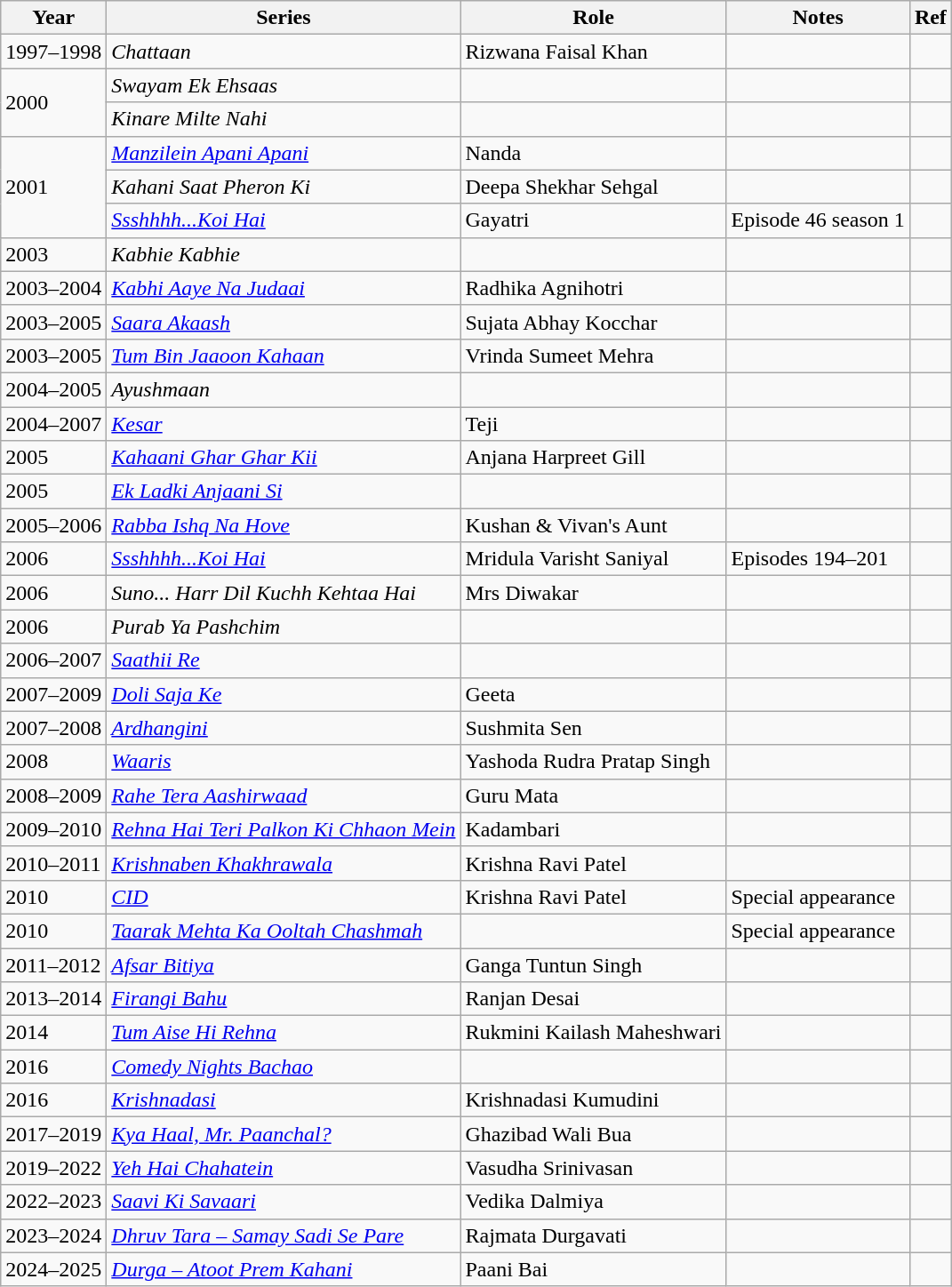<table class="wikitable sortable">
<tr>
<th>Year</th>
<th>Series</th>
<th>Role</th>
<th>Notes</th>
<th>Ref</th>
</tr>
<tr>
<td>1997–1998</td>
<td><em>Chattaan</em></td>
<td>Rizwana Faisal Khan</td>
<td></td>
<td></td>
</tr>
<tr>
<td rowspan="2">2000</td>
<td><em>Swayam Ek Ehsaas</em></td>
<td></td>
<td></td>
<td></td>
</tr>
<tr>
<td><em>Kinare Milte Nahi</em></td>
<td></td>
<td></td>
<td></td>
</tr>
<tr>
<td rowspan="3">2001</td>
<td><em><a href='#'>Manzilein Apani Apani</a></em></td>
<td>Nanda</td>
<td></td>
<td></td>
</tr>
<tr>
<td><em>Kahani Saat Pheron Ki</em></td>
<td>Deepa Shekhar Sehgal</td>
<td></td>
<td></td>
</tr>
<tr>
<td><em><a href='#'>Ssshhhh...Koi Hai</a></em></td>
<td>Gayatri</td>
<td>Episode 46 season 1</td>
<td></td>
</tr>
<tr>
<td>2003</td>
<td><em>Kabhie Kabhie</em></td>
<td></td>
<td></td>
<td></td>
</tr>
<tr>
<td>2003–2004</td>
<td><em><a href='#'>Kabhi Aaye Na Judaai</a></em></td>
<td>Radhika Agnihotri</td>
<td></td>
<td></td>
</tr>
<tr>
<td>2003–2005</td>
<td><em><a href='#'>Saara Akaash</a></em></td>
<td>Sujata Abhay Kocchar</td>
<td></td>
<td></td>
</tr>
<tr>
<td>2003–2005</td>
<td><em><a href='#'>Tum Bin Jaaoon Kahaan</a></em></td>
<td>Vrinda Sumeet Mehra</td>
<td></td>
<td></td>
</tr>
<tr>
<td>2004–2005</td>
<td><em>Ayushmaan</em></td>
<td></td>
<td></td>
<td></td>
</tr>
<tr>
<td>2004–2007</td>
<td><em><a href='#'>Kesar</a></em></td>
<td>Teji</td>
<td></td>
<td></td>
</tr>
<tr>
<td>2005</td>
<td><em><a href='#'>Kahaani Ghar Ghar Kii</a></em></td>
<td>Anjana Harpreet Gill</td>
<td></td>
<td></td>
</tr>
<tr>
<td>2005</td>
<td><a href='#'><em>Ek Ladki Anjaani Si</em></a></td>
<td></td>
<td></td>
<td></td>
</tr>
<tr>
<td>2005–2006</td>
<td><em><a href='#'>Rabba Ishq Na Hove</a></em></td>
<td>Kushan & Vivan's Aunt</td>
<td></td>
<td></td>
</tr>
<tr>
<td>2006</td>
<td><em><a href='#'>Ssshhhh...Koi Hai</a></em></td>
<td>Mridula Varisht Saniyal</td>
<td>Episodes 194–201</td>
<td></td>
</tr>
<tr>
<td>2006</td>
<td><em>Suno... Harr Dil Kuchh Kehtaa Hai</em></td>
<td>Mrs Diwakar</td>
<td></td>
<td></td>
</tr>
<tr>
<td>2006</td>
<td><em>Purab Ya Pashchim</em></td>
<td></td>
<td></td>
<td></td>
</tr>
<tr>
<td>2006–2007</td>
<td><em><a href='#'>Saathii Re</a></em></td>
<td></td>
<td></td>
<td></td>
</tr>
<tr>
<td>2007–2009</td>
<td><em><a href='#'>Doli Saja Ke</a></em></td>
<td>Geeta</td>
<td></td>
<td></td>
</tr>
<tr>
<td>2007–2008</td>
<td><a href='#'><em>Ardhangini</em></a></td>
<td>Sushmita Sen</td>
<td></td>
<td></td>
</tr>
<tr>
<td>2008</td>
<td><a href='#'><em>Waaris</em></a></td>
<td>Yashoda Rudra Pratap Singh</td>
<td></td>
<td></td>
</tr>
<tr>
<td>2008–2009</td>
<td><em><a href='#'>Rahe Tera Aashirwaad</a></em></td>
<td>Guru Mata</td>
<td></td>
<td></td>
</tr>
<tr>
<td>2009–2010</td>
<td><em><a href='#'>Rehna Hai Teri Palkon Ki Chhaon Mein</a></em></td>
<td>Kadambari</td>
<td></td>
<td></td>
</tr>
<tr>
<td>2010–2011</td>
<td><em><a href='#'>Krishnaben Khakhrawala</a></em></td>
<td>Krishna Ravi Patel</td>
<td></td>
<td></td>
</tr>
<tr>
<td>2010</td>
<td><em><a href='#'> CID</a></em></td>
<td>Krishna Ravi Patel</td>
<td>Special appearance</td>
<td></td>
</tr>
<tr>
<td>2010</td>
<td><em><a href='#'>Taarak Mehta Ka Ooltah Chashmah</a></em></td>
<td></td>
<td>Special appearance</td>
<td></td>
</tr>
<tr>
<td>2011–2012</td>
<td><em><a href='#'>Afsar Bitiya</a></em></td>
<td>Ganga Tuntun Singh</td>
<td></td>
<td></td>
</tr>
<tr>
<td>2013–2014</td>
<td><em><a href='#'>Firangi Bahu</a></em></td>
<td>Ranjan Desai</td>
<td></td>
<td></td>
</tr>
<tr>
<td>2014</td>
<td><em><a href='#'>Tum Aise Hi Rehna</a></em></td>
<td>Rukmini Kailash Maheshwari</td>
<td></td>
<td></td>
</tr>
<tr>
<td>2016</td>
<td><em><a href='#'>Comedy Nights Bachao</a></em></td>
<td></td>
<td></td>
<td></td>
</tr>
<tr>
<td>2016</td>
<td><a href='#'><em>Krishnadasi</em></a></td>
<td>Krishnadasi Kumudini</td>
<td></td>
<td></td>
</tr>
<tr>
<td>2017–2019</td>
<td><em><a href='#'>Kya Haal, Mr. Paanchal?</a></em></td>
<td>Ghazibad Wali Bua</td>
<td></td>
<td></td>
</tr>
<tr>
<td>2019–2022</td>
<td><em><a href='#'>Yeh Hai Chahatein</a></em></td>
<td>Vasudha Srinivasan</td>
<td></td>
<td></td>
</tr>
<tr>
<td>2022–2023</td>
<td><em><a href='#'>Saavi Ki Savaari</a></em></td>
<td>Vedika Dalmiya</td>
<td></td>
<td></td>
</tr>
<tr>
<td>2023–2024</td>
<td><em><a href='#'>Dhruv Tara – Samay Sadi Se Pare</a></em></td>
<td>Rajmata Durgavati</td>
<td></td>
<td></td>
</tr>
<tr>
<td>2024–2025</td>
<td><em><a href='#'>Durga – Atoot Prem Kahani</a></em></td>
<td>Paani Bai</td>
<td></td>
<td></td>
</tr>
</table>
